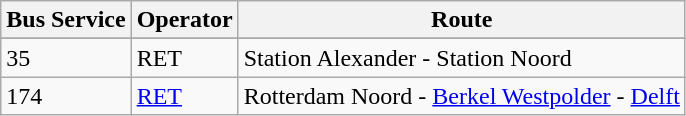<table class="wikitable" border="1">
<tr>
<th>Bus Service</th>
<th>Operator</th>
<th>Route</th>
</tr>
<tr>
</tr>
<tr>
<td>35</td>
<td>RET</td>
<td>Station Alexander - Station Noord</td>
</tr>
<tr>
<td>174</td>
<td><a href='#'>RET</a></td>
<td>Rotterdam Noord - <a href='#'>Berkel Westpolder</a> - <a href='#'>Delft</a></td>
</tr>
</table>
